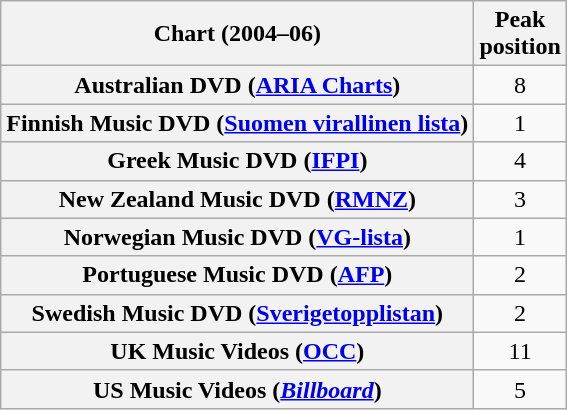<table class="wikitable sortable plainrowheaders" style="text-align:center">
<tr>
<th scope="col">Chart (2004–06)</th>
<th scope="col">Peak<br>position</th>
</tr>
<tr>
<th scope="row">Australian DVD (<a href='#'>ARIA Charts</a>)</th>
<td>8</td>
</tr>
<tr>
<th scope="row">Finnish Music DVD (<a href='#'>Suomen virallinen lista</a>)</th>
<td>1</td>
</tr>
<tr>
<th scope="row">Greek Music DVD (<a href='#'>IFPI</a>)</th>
<td>4</td>
</tr>
<tr>
<th scope="row">New Zealand Music DVD (<a href='#'>RMNZ</a>)</th>
<td>3</td>
</tr>
<tr>
<th scope="row">Norwegian Music DVD (<a href='#'>VG-lista</a>)</th>
<td>1</td>
</tr>
<tr>
<th scope="row">Portuguese Music DVD (<a href='#'>AFP</a>)</th>
<td>2</td>
</tr>
<tr>
<th scope="row">Swedish Music DVD (<a href='#'>Sverigetopplistan</a>)</th>
<td>2</td>
</tr>
<tr>
<th scope="row">UK Music Videos (<a href='#'>OCC</a>)</th>
<td>11</td>
</tr>
<tr>
<th scope="row">US Music Videos (<a href='#'><em>Billboard</em></a>)</th>
<td>5</td>
</tr>
</table>
